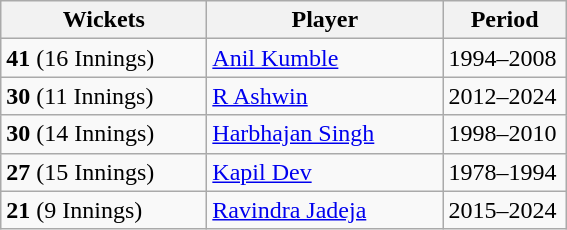<table class="wikitable">
<tr>
<th style="width:130px;">Wickets</th>
<th style="width:150px;">Player</th>
<th style="width:75px;">Period</th>
</tr>
<tr>
<td><strong>41</strong> (16 Innings)</td>
<td> <a href='#'>Anil Kumble</a></td>
<td class="nowrap">1994–2008</td>
</tr>
<tr>
<td><strong>30</strong> (11 Innings)</td>
<td> <a href='#'>R Ashwin</a></td>
<td>2012–2024</td>
</tr>
<tr>
<td><strong>30</strong> (14 Innings)</td>
<td> <a href='#'>Harbhajan Singh</a></td>
<td>1998–2010</td>
</tr>
<tr>
<td><strong>27</strong> (15 Innings)</td>
<td> <a href='#'>Kapil Dev</a></td>
<td>1978–1994</td>
</tr>
<tr>
<td><strong>21</strong> (9 Innings)</td>
<td> <a href='#'>Ravindra Jadeja</a></td>
<td>2015–2024</td>
</tr>
</table>
